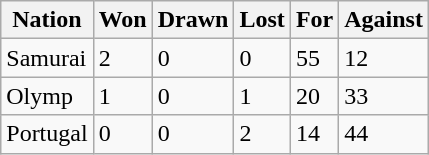<table class="wikitable">
<tr>
<th>Nation</th>
<th>Won</th>
<th>Drawn</th>
<th>Lost</th>
<th>For</th>
<th>Against</th>
</tr>
<tr>
<td>Samurai</td>
<td>2</td>
<td>0</td>
<td>0</td>
<td>55</td>
<td>12</td>
</tr>
<tr>
<td>Olymp</td>
<td>1</td>
<td>0</td>
<td>1</td>
<td>20</td>
<td>33</td>
</tr>
<tr>
<td>Portugal</td>
<td>0</td>
<td>0</td>
<td>2</td>
<td>14</td>
<td>44</td>
</tr>
</table>
